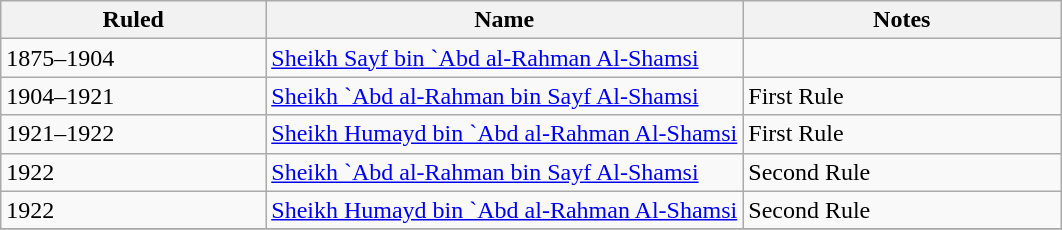<table class="wikitable sortable collapsible collapsed">
<tr>
<th width="25%">Ruled</th>
<th width="45%">Name</th>
<th width="30%">Notes</th>
</tr>
<tr>
<td>1875–1904</td>
<td><a href='#'>Sheikh Sayf bin `Abd al-Rahman Al-Shamsi</a></td>
<td></td>
</tr>
<tr>
<td>1904–1921</td>
<td><a href='#'>Sheikh `Abd al-Rahman bin Sayf Al-Shamsi</a></td>
<td>First Rule</td>
</tr>
<tr>
<td>1921–1922</td>
<td><a href='#'>Sheikh Humayd bin `Abd al-Rahman Al-Shamsi</a></td>
<td>First Rule</td>
</tr>
<tr>
<td>1922</td>
<td><a href='#'>Sheikh `Abd al-Rahman bin Sayf Al-Shamsi</a></td>
<td>Second Rule</td>
</tr>
<tr>
<td>1922</td>
<td><a href='#'>Sheikh Humayd bin `Abd al-Rahman Al-Shamsi</a></td>
<td>Second Rule</td>
</tr>
<tr>
</tr>
</table>
